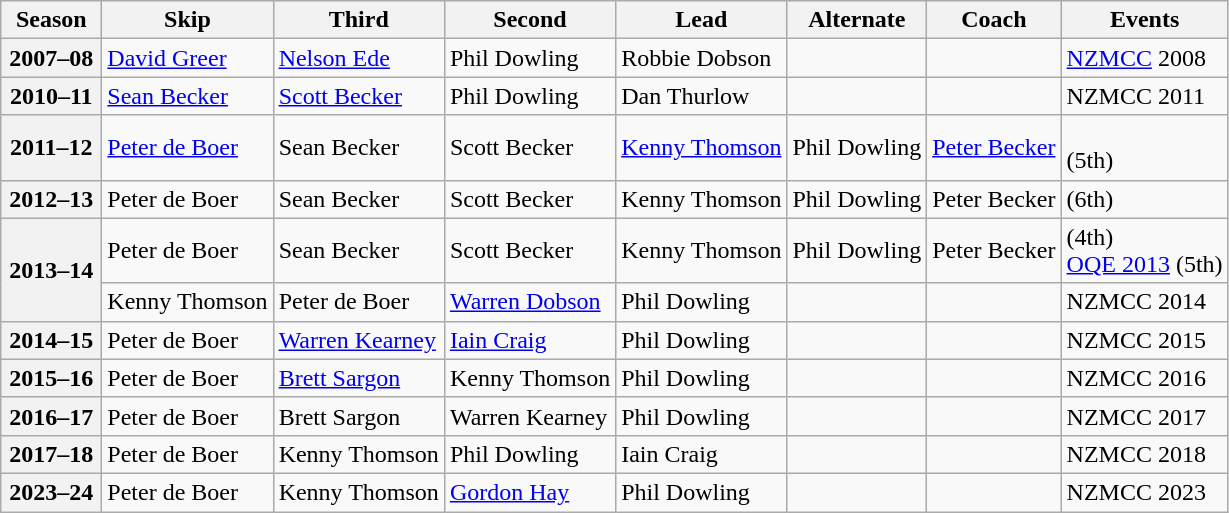<table class="wikitable">
<tr>
<th scope="col" width=60>Season</th>
<th scope="col">Skip</th>
<th scope="col">Third</th>
<th scope="col">Second</th>
<th scope="col">Lead</th>
<th scope="col">Alternate</th>
<th scope="col">Coach</th>
<th scope="col">Events</th>
</tr>
<tr>
<th scope="row">2007–08</th>
<td><a href='#'>David Greer</a></td>
<td><a href='#'>Nelson Ede</a></td>
<td>Phil Dowling</td>
<td>Robbie Dobson</td>
<td></td>
<td></td>
<td><a href='#'>NZMCC</a> 2008 </td>
</tr>
<tr>
<th scope="row">2010–11</th>
<td><a href='#'>Sean Becker</a></td>
<td><a href='#'>Scott Becker</a></td>
<td>Phil Dowling</td>
<td>Dan Thurlow</td>
<td></td>
<td></td>
<td>NZMCC 2011 </td>
</tr>
<tr>
<th scope="row">2011–12</th>
<td><a href='#'>Peter de Boer</a></td>
<td>Sean Becker</td>
<td>Scott Becker</td>
<td><a href='#'>Kenny Thomson</a></td>
<td>Phil Dowling</td>
<td><a href='#'>Peter Becker</a></td>
<td> <br> (5th)</td>
</tr>
<tr>
<th scope="row">2012–13</th>
<td>Peter de Boer</td>
<td>Sean Becker</td>
<td>Scott Becker</td>
<td>Kenny Thomson</td>
<td>Phil Dowling</td>
<td>Peter Becker</td>
<td> (6th)</td>
</tr>
<tr>
<th scope="row" rowspan=2>2013–14</th>
<td>Peter de Boer</td>
<td>Sean Becker</td>
<td>Scott Becker</td>
<td>Kenny Thomson</td>
<td>Phil Dowling</td>
<td>Peter Becker</td>
<td> (4th)<br><a href='#'>OQE 2013</a> (5th)</td>
</tr>
<tr>
<td>Kenny Thomson</td>
<td>Peter de Boer</td>
<td><a href='#'>Warren Dobson</a></td>
<td>Phil Dowling</td>
<td></td>
<td></td>
<td>NZMCC 2014 </td>
</tr>
<tr>
<th scope="row">2014–15</th>
<td>Peter de Boer</td>
<td><a href='#'>Warren Kearney</a></td>
<td><a href='#'>Iain Craig</a></td>
<td>Phil Dowling</td>
<td></td>
<td></td>
<td>NZMCC 2015 </td>
</tr>
<tr>
<th scope="row">2015–16</th>
<td>Peter de Boer</td>
<td><a href='#'>Brett Sargon</a></td>
<td>Kenny Thomson</td>
<td>Phil Dowling</td>
<td></td>
<td></td>
<td>NZMCC 2016 </td>
</tr>
<tr>
<th scope="row">2016–17</th>
<td>Peter de Boer</td>
<td>Brett Sargon</td>
<td>Warren Kearney</td>
<td>Phil Dowling</td>
<td></td>
<td></td>
<td>NZMCC 2017 </td>
</tr>
<tr>
<th scope="row">2017–18</th>
<td>Peter de Boer</td>
<td>Kenny Thomson</td>
<td>Phil Dowling</td>
<td>Iain Craig</td>
<td></td>
<td></td>
<td>NZMCC 2018 </td>
</tr>
<tr>
<th scope="row">2023–24</th>
<td>Peter de Boer</td>
<td>Kenny Thomson</td>
<td><a href='#'>Gordon Hay</a></td>
<td>Phil Dowling</td>
<td></td>
<td></td>
<td>NZMCC 2023 </td>
</tr>
</table>
